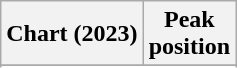<table class="wikitable sortable plainrowheaders" style="text-align:center">
<tr>
<th scope="col">Chart (2023)</th>
<th scope="col">Peak<br>position</th>
</tr>
<tr>
</tr>
<tr>
</tr>
<tr>
</tr>
<tr>
</tr>
<tr>
</tr>
</table>
